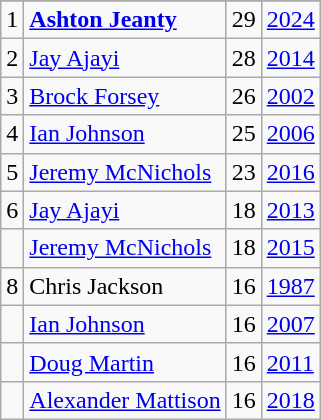<table class="wikitable">
<tr>
</tr>
<tr>
<td>1</td>
<td><strong><a href='#'>Ashton Jeanty</a></strong></td>
<td>29</td>
<td><a href='#'>2024</a></td>
</tr>
<tr>
<td>2</td>
<td><a href='#'>Jay Ajayi</a></td>
<td>28</td>
<td><a href='#'>2014</a></td>
</tr>
<tr>
<td>3</td>
<td><a href='#'>Brock Forsey</a></td>
<td>26</td>
<td><a href='#'>2002</a></td>
</tr>
<tr>
<td>4</td>
<td><a href='#'>Ian Johnson</a></td>
<td>25</td>
<td><a href='#'>2006</a></td>
</tr>
<tr>
<td>5</td>
<td><a href='#'>Jeremy McNichols</a></td>
<td>23</td>
<td><a href='#'>2016</a></td>
</tr>
<tr>
<td>6</td>
<td><a href='#'>Jay Ajayi</a></td>
<td>18</td>
<td><a href='#'>2013</a></td>
</tr>
<tr>
<td></td>
<td><a href='#'>Jeremy McNichols</a></td>
<td>18</td>
<td><a href='#'>2015</a></td>
</tr>
<tr>
<td>8</td>
<td>Chris Jackson</td>
<td>16</td>
<td><a href='#'>1987</a></td>
</tr>
<tr>
<td></td>
<td><a href='#'>Ian Johnson</a></td>
<td>16</td>
<td><a href='#'>2007</a></td>
</tr>
<tr>
<td></td>
<td><a href='#'>Doug Martin</a></td>
<td>16</td>
<td><a href='#'>2011</a></td>
</tr>
<tr>
<td></td>
<td><a href='#'>Alexander Mattison</a></td>
<td>16</td>
<td><a href='#'>2018</a></td>
</tr>
</table>
